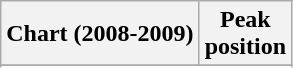<table class="wikitable sortable">
<tr>
<th align="left">Chart (2008-2009)</th>
<th align="left">Peak<br>position</th>
</tr>
<tr>
</tr>
<tr>
</tr>
<tr>
</tr>
<tr>
</tr>
</table>
